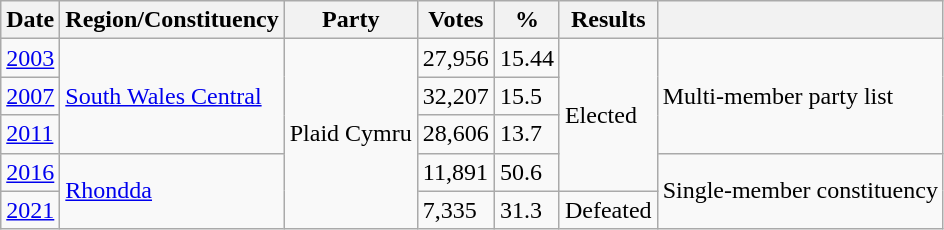<table class="wikitable">
<tr>
<th>Date</th>
<th>Region/Constituency</th>
<th>Party</th>
<th>Votes</th>
<th>%</th>
<th>Results</th>
<th></th>
</tr>
<tr>
<td><a href='#'>2003</a></td>
<td rowspan="3"><a href='#'>South Wales Central</a></td>
<td rowspan="5">Plaid Cymru</td>
<td>27,956</td>
<td>15.44</td>
<td rowspan="4">Elected</td>
<td rowspan="3">Multi-member party list</td>
</tr>
<tr>
<td><a href='#'>2007</a></td>
<td>32,207</td>
<td>15.5</td>
</tr>
<tr>
<td><a href='#'>2011</a></td>
<td>28,606</td>
<td>13.7</td>
</tr>
<tr>
<td><a href='#'>2016</a></td>
<td rowspan="2"><a href='#'>Rhondda</a></td>
<td>11,891</td>
<td>50.6</td>
<td rowspan="2">Single-member constituency</td>
</tr>
<tr>
<td><a href='#'>2021</a></td>
<td>7,335</td>
<td>31.3</td>
<td>Defeated</td>
</tr>
</table>
